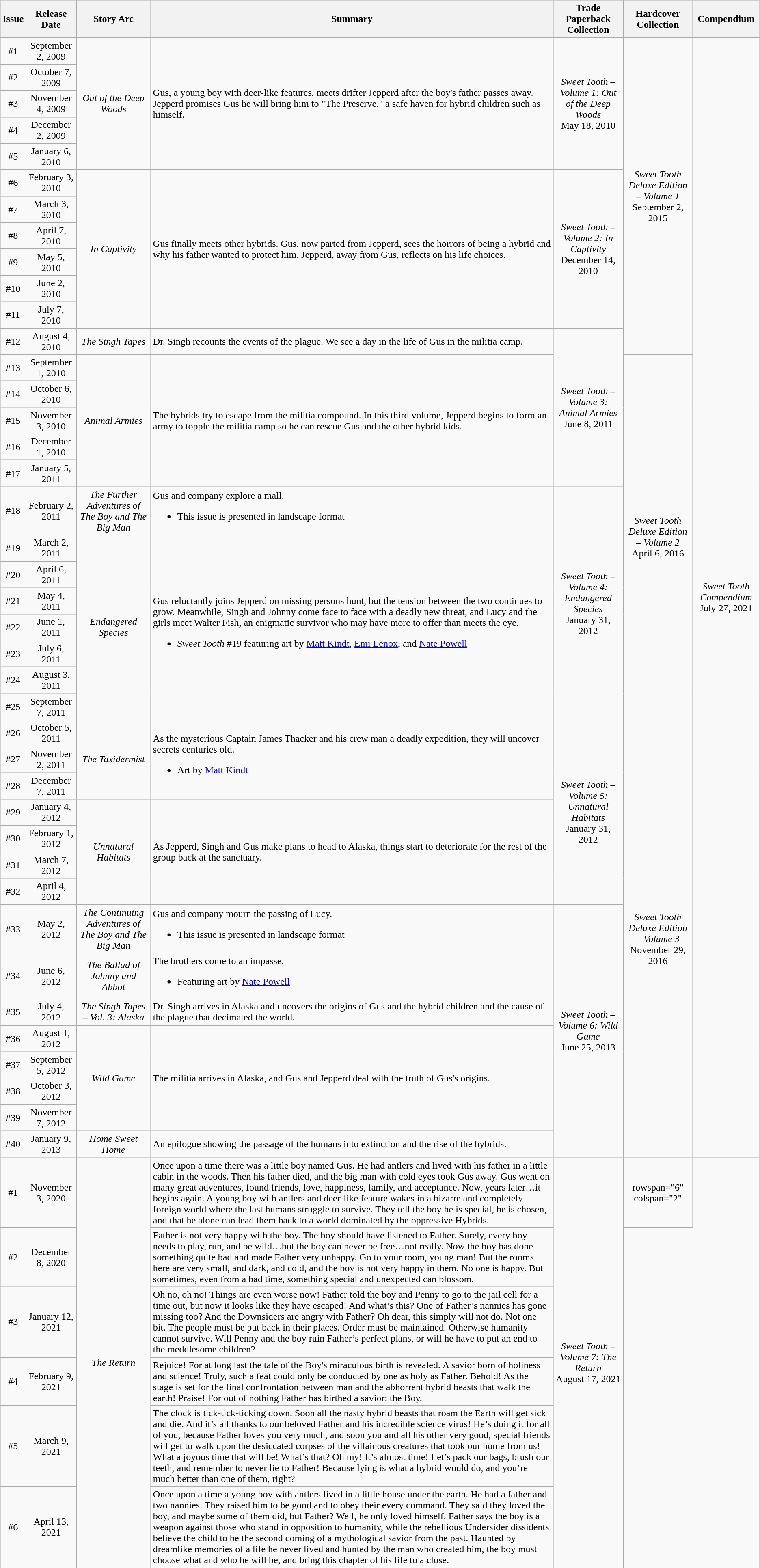<table class="wikitable" style="text-align: center">
<tr>
<th>Issue</th>
<th>Release Date</th>
<th>Story Arc</th>
<th>Summary</th>
<th>Trade Paperback Collection</th>
<th>Hardcover Collection</th>
<th>Compendium</th>
</tr>
<tr>
<td>#1</td>
<td>September 2, 2009</td>
<td rowspan="5"><em>Out of the Deep Woods</em></td>
<td rowspan="5" align="left">Gus, a young boy with deer-like features, meets drifter Jepperd after the boy's father passes away. Jepperd promises Gus he will bring him to "The Preserve," a safe haven for hybrid children such as himself.</td>
<td rowspan="5"><em>Sweet Tooth – Volume 1: Out of the Deep Woods</em><br><span>May 18, 2010<br></span></td>
<td rowspan="12"><em>Sweet Tooth Deluxe Edition – Volume 1</em><br><span>September 2, 2015<br></span></td>
<td rowspan="40"><em>Sweet Tooth Compendium</em><br><span>July 27, 2021<br></span></td>
</tr>
<tr>
<td>#2</td>
<td>October 7, 2009</td>
</tr>
<tr>
<td>#3</td>
<td>November 4, 2009</td>
</tr>
<tr>
<td>#4</td>
<td>December 2, 2009</td>
</tr>
<tr>
<td>#5</td>
<td>January 6, 2010</td>
</tr>
<tr>
<td>#6</td>
<td>February 3, 2010</td>
<td rowspan="6"><em>In Captivity</em></td>
<td rowspan="6" align="left">Gus finally meets other hybrids. Gus, now parted from Jepperd, sees the horrors of being a hybrid and why his father wanted to protect him. Jepperd, away from Gus, reflects on his life choices.</td>
<td rowspan="6"><em>Sweet Tooth – Volume 2: In Captivity</em><br><span>December 14, 2010<br></span></td>
</tr>
<tr>
<td>#7</td>
<td>March 3, 2010</td>
</tr>
<tr>
<td>#8</td>
<td>April 7, 2010</td>
</tr>
<tr>
<td>#9</td>
<td>May 5, 2010</td>
</tr>
<tr>
<td>#10</td>
<td>June 2, 2010</td>
</tr>
<tr>
<td>#11</td>
<td>July 7, 2010</td>
</tr>
<tr>
<td>#12</td>
<td>August 4, 2010</td>
<td><em>The Singh Tapes</em></td>
<td align="left">Dr. Singh recounts the events of the plague. We see a day in the life of Gus in the militia camp.</td>
<td rowspan="6"><em>Sweet Tooth – Volume 3: Animal Armies</em><br><span>June 8, 2011<br></span></td>
</tr>
<tr>
<td>#13</td>
<td>September 1, 2010</td>
<td rowspan="5"><em>Animal Armies</em></td>
<td rowspan="5" align="left">The hybrids try to escape from the militia compound. In this third volume, Jepperd begins to form an army to topple the militia camp so he can rescue Gus and the other hybrid kids.</td>
<td rowspan="13"><em>Sweet Tooth Deluxe Edition – Volume 2</em><br><span>April 6, 2016<br></span></td>
</tr>
<tr>
<td>#14</td>
<td>October 6, 2010</td>
</tr>
<tr>
<td>#15</td>
<td>November 3, 2010</td>
</tr>
<tr>
<td>#16</td>
<td>December 1, 2010</td>
</tr>
<tr>
<td>#17</td>
<td>January 5, 2011</td>
</tr>
<tr>
<td>#18</td>
<td>February 2, 2011</td>
<td><em>The Further Adventures of The Boy and The Big Man</em></td>
<td align="left">Gus and company explore a mall.<br><ul><li>This issue is presented in landscape format</li></ul></td>
<td rowspan="8"><em>Sweet Tooth – Volume 4: Endangered Species</em><br><span>January 31, 2012<br></span></td>
</tr>
<tr>
<td>#19</td>
<td>March 2, 2011</td>
<td rowspan="7"><em>Endangered Species</em></td>
<td rowspan="7" align="left">Gus reluctantly joins Jepperd on missing persons hunt, but the tension between the two continues to grow. Meanwhile, Singh and Johnny come face to face with a deadly new threat, and Lucy and the girls meet Walter Fish, an enigmatic survivor who may have more to offer than meets the eye.<br><ul><li><em>Sweet Tooth</em> #19 featuring art by <a href='#'>Matt Kindt</a>, <a href='#'>Emi Lenox</a>, and <a href='#'>Nate Powell</a></li></ul></td>
</tr>
<tr>
<td>#20</td>
<td>April 6, 2011</td>
</tr>
<tr>
<td>#21</td>
<td>May 4, 2011</td>
</tr>
<tr>
<td>#22</td>
<td>June 1, 2011</td>
</tr>
<tr>
<td>#23</td>
<td>July 6, 2011</td>
</tr>
<tr>
<td>#24</td>
<td>August 3, 2011</td>
</tr>
<tr>
<td>#25</td>
<td>September 7, 2011</td>
</tr>
<tr>
<td>#26</td>
<td>October 5, 2011</td>
<td rowspan="3"><em>The Taxidermist</em></td>
<td rowspan="3" align="left">As the mysterious Captain James Thacker and his crew man a deadly expedition, they will uncover secrets centuries old.<br><ul><li>Art by <a href='#'>Matt Kindt</a></li></ul></td>
<td rowspan="7"><em>Sweet Tooth – Volume 5: Unnatural Habitats</em><br><span>January 31, 2012<br></span></td>
<td rowspan="15"><em>Sweet Tooth Deluxe Edition – Volume 3</em><br><span>November 29, 2016<br></span></td>
</tr>
<tr>
<td>#27</td>
<td>November 2, 2011</td>
</tr>
<tr>
<td>#28</td>
<td>December 7, 2011</td>
</tr>
<tr>
<td>#29</td>
<td>January 4, 2012</td>
<td rowspan="4"><em>Unnatural Habitats</em></td>
<td rowspan="4" align="left">As Jepperd, Singh and Gus make plans to head to Alaska, things start to deteriorate for the rest of the group back at the sanctuary.</td>
</tr>
<tr>
<td>#30</td>
<td>February 1, 2012</td>
</tr>
<tr>
<td>#31</td>
<td>March 7, 2012</td>
</tr>
<tr>
<td>#32</td>
<td>April 4, 2012</td>
</tr>
<tr>
<td>#33</td>
<td>May 2, 2012</td>
<td><em>The Continuing Adventures of The Boy and The Big Man</em></td>
<td align="left">Gus and company mourn the passing of Lucy.<br><ul><li>This issue is presented in landscape format</li></ul></td>
<td rowspan="8"><em>Sweet Tooth – Volume 6: Wild Game</em><br><span>June 25, 2013<br></span></td>
</tr>
<tr>
<td>#34</td>
<td>June 6, 2012</td>
<td><em>The Ballad of Johnny and Abbot</em></td>
<td align="left">The brothers come to an impasse.<br><ul><li>Featuring art by <a href='#'>Nate Powell</a></li></ul></td>
</tr>
<tr>
<td>#35</td>
<td>July 4, 2012</td>
<td><em>The Singh Tapes – Vol. 3: Alaska</em></td>
<td align="left">Dr. Singh arrives in Alaska and uncovers the origins of Gus and the hybrid children and the cause of the plague that decimated the world.</td>
</tr>
<tr>
<td>#36</td>
<td>August 1, 2012</td>
<td rowspan="4"><em>Wild Game</em></td>
<td rowspan="4" align="left">The militia arrives in Alaska, and Gus and Jepperd deal with the truth of Gus's origins.</td>
</tr>
<tr>
<td>#37</td>
<td>September 5, 2012</td>
</tr>
<tr>
<td>#38</td>
<td>October 3, 2012</td>
</tr>
<tr>
<td>#39</td>
<td>November 7, 2012</td>
</tr>
<tr>
<td>#40</td>
<td>January 9, 2013</td>
<td><em>Home Sweet Home</em></td>
<td align="left">An epilogue showing the passage of the humans into extinction and the rise of the hybrids.</td>
</tr>
<tr>
<td>#1</td>
<td>November 3, 2020</td>
<td rowspan="6"><em>The Return</em></td>
<td align="left">Once upon a time there was a little boy named Gus. He had antlers and lived with his father in a little cabin in the woods. Then his father died, and the big man with cold eyes took Gus away. Gus went on many great adventures, found friends, love, happiness, family, and acceptance. Now, years later…it begins again. A young boy with antlers and deer-like feature wakes in a bizarre and completely foreign world where the last humans struggle to survive. They tell the boy he is special, he is chosen, and that he alone can lead them back to a world dominated by the oppressive Hybrids.</td>
<td rowspan="6"><em>Sweet Tooth – Volume 7: The Return</em><br><span>August 17, 2021<br></span></td>
<td>rowspan="6" colspan="2" </td>
</tr>
<tr>
<td>#2</td>
<td>December 8, 2020</td>
<td align="left">Father is not very happy with the boy. The boy should have listened to Father. Surely, every boy needs to play, run, and be wild…but the boy can never be free…not really. Now the boy has done something quite bad and made Father very unhappy. Go to your room, young man! But the rooms here are very small, and dark, and cold, and the boy is not very happy in them. No one is happy. But sometimes, even from a bad time, something special and unexpected can blossom.</td>
</tr>
<tr>
<td>#3</td>
<td>January 12, 2021</td>
<td align="left">Oh no, oh no! Things are even worse now! Father told the boy and Penny to go to the jail cell for a time out, but now it looks like they have escaped! And what’s this? One of Father’s nannies has gone missing too? And the Downsiders are angry with Father? Oh dear, this simply will not do. Not one bit. The people must be put back in their places. Order must be maintained. Otherwise humanity cannot survive. Will Penny and the boy ruin Father’s perfect plans, or will he have to put an end to the meddlesome children?</td>
</tr>
<tr>
<td>#4</td>
<td>February 9, 2021</td>
<td align="left">Rejoice! For at long last the tale of the Boy's miraculous birth is revealed. A savior born of holiness and science! Truly, such a feat could only be conducted by one as holy as Father. Behold! As the stage is set for the final confrontation between man and the abhorrent hybrid beasts that walk the earth! Praise! For out of nothing Father has birthed a savior: the Boy.</td>
</tr>
<tr>
<td>#5</td>
<td>March 9, 2021</td>
<td align="left">The clock is tick-tick-ticking down. Soon all the nasty hybrid beasts that roam the Earth will get sick and die. And it’s all thanks to our beloved Father and his incredible science virus! He’s doing it for all of you, because Father loves you very much, and soon you and all his other very good, special friends will get to walk upon the desiccated corpses of the villainous creatures that took our home from us! What a joyous time that will be! What’s that? Oh my! It’s almost time! Let’s pack our bags, brush our teeth, and remember to never lie to Father! Because lying is what a hybrid would do, and you’re much better than one of them, right?</td>
</tr>
<tr>
<td>#6</td>
<td>April 13, 2021</td>
<td align="left">Once upon a time a young boy with antlers lived in a little house under the earth. He had a father and two nannies. They raised him to be good and to obey their every command. They said they loved the boy, and maybe some of them did, but Father? Well, he only loved himself. Father says the boy is a weapon against those who stand in opposition to humanity, while the rebellious Undersider dissidents believe the child to be the second coming of a mythological savior from the past. Haunted by dreamlike memories of a life he never lived and hunted by the man who created him, the boy must choose what and who he will be, and bring this chapter of his life to a close.</td>
</tr>
</table>
